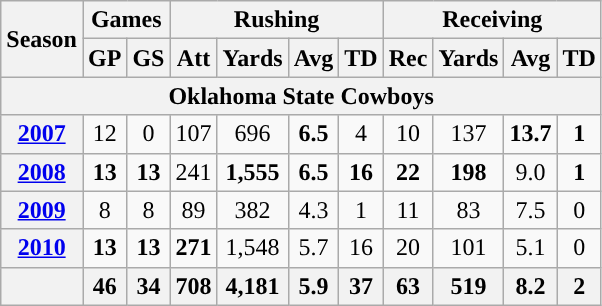<table class="wikitable" style="text-align:center;">
<tr>
<th rowspan="2">Season</th>
<th colspan="2">Games</th>
<th colspan="4">Rushing</th>
<th colspan="4">Receiving</th>
</tr>
<tr>
<th>GP</th>
<th>GS</th>
<th>Att</th>
<th>Yards</th>
<th>Avg</th>
<th>TD</th>
<th>Rec</th>
<th>Yards</th>
<th>Avg</th>
<th>TD</th>
</tr>
<tr>
<th colspan="15">Oklahoma State Cowboys</th>
</tr>
<tr>
<th><a href='#'>2007</a></th>
<td>12</td>
<td>0</td>
<td>107</td>
<td>696</td>
<td><strong>6.5</strong></td>
<td>4</td>
<td>10</td>
<td>137</td>
<td><strong>13.7</strong></td>
<td><strong>1</strong></td>
</tr>
<tr>
<th><a href='#'>2008</a></th>
<td><strong>13</strong></td>
<td><strong>13</strong></td>
<td>241</td>
<td><strong>1,555</strong></td>
<td><strong>6.5</strong></td>
<td><strong>16</strong></td>
<td><strong>22</strong></td>
<td><strong>198</strong></td>
<td>9.0</td>
<td><strong>1</strong></td>
</tr>
<tr>
<th><a href='#'>2009</a></th>
<td>8</td>
<td>8</td>
<td>89</td>
<td>382</td>
<td>4.3</td>
<td>1</td>
<td>11</td>
<td>83</td>
<td>7.5</td>
<td>0</td>
</tr>
<tr>
<th><a href='#'>2010</a></th>
<td><strong>13</strong></td>
<td><strong>13</strong></td>
<td><strong>271</strong></td>
<td>1,548</td>
<td>5.7</td>
<td>16</td>
<td>20</td>
<td>101</td>
<td>5.1</td>
<td>0</td>
</tr>
<tr>
<th></th>
<th>46</th>
<th>34</th>
<th>708</th>
<th>4,181</th>
<th>5.9</th>
<th>37</th>
<th>63</th>
<th>519</th>
<th>8.2</th>
<th>2</th>
</tr>
</table>
